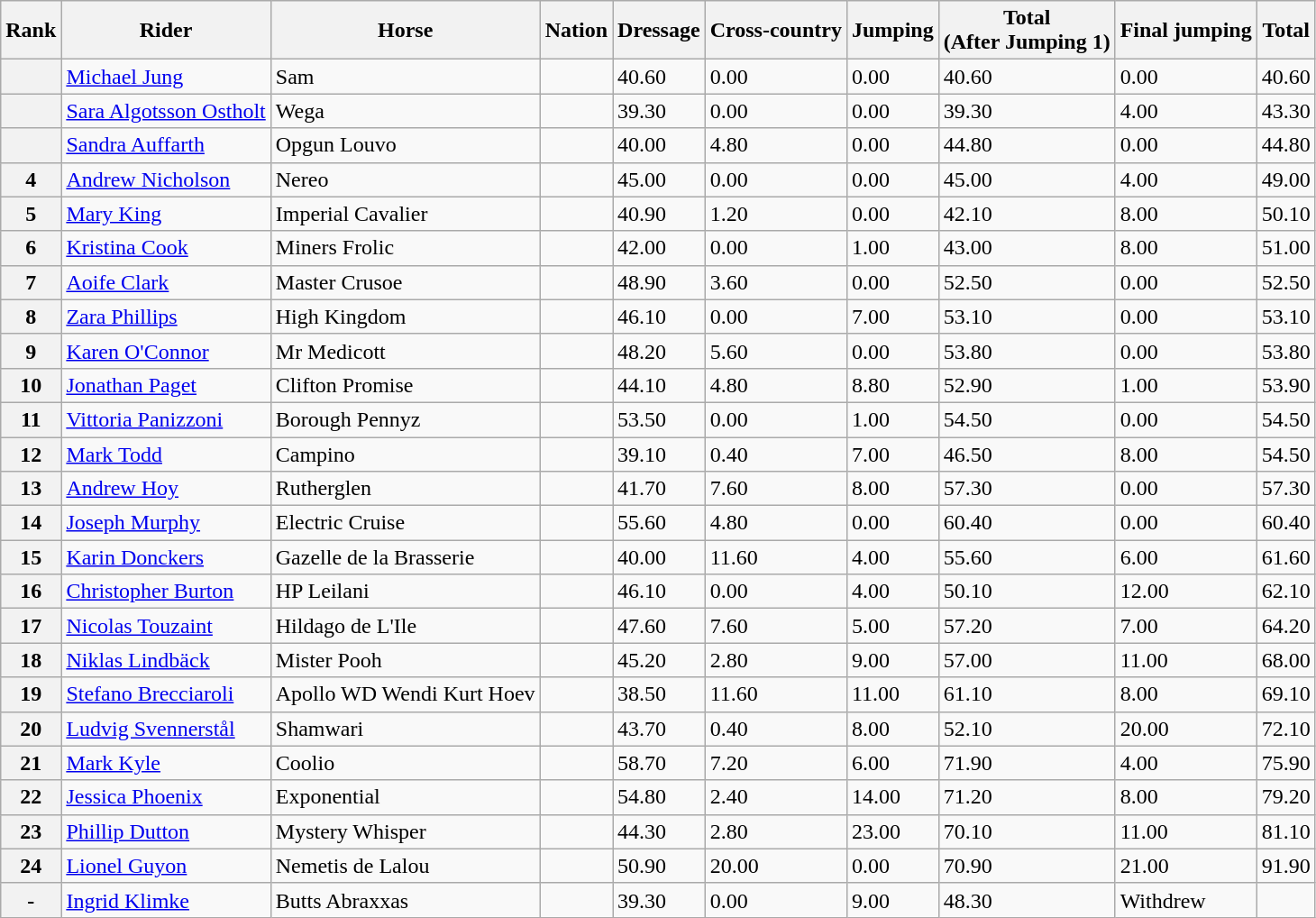<table class="wikitable sortable" style="font-size:100%">
<tr>
<th>Rank</th>
<th>Rider</th>
<th>Horse</th>
<th>Nation</th>
<th>Dressage</th>
<th>Cross-country</th>
<th>Jumping</th>
<th>Total <br> (After Jumping 1)</th>
<th>Final jumping</th>
<th>Total</th>
</tr>
<tr>
<th></th>
<td><a href='#'>Michael Jung</a></td>
<td>Sam</td>
<td></td>
<td>40.60</td>
<td>0.00</td>
<td>0.00</td>
<td>40.60</td>
<td>0.00</td>
<td>40.60</td>
</tr>
<tr>
<th></th>
<td><a href='#'>Sara Algotsson Ostholt</a></td>
<td>Wega</td>
<td></td>
<td>39.30</td>
<td>0.00</td>
<td>0.00</td>
<td>39.30</td>
<td>4.00</td>
<td>43.30</td>
</tr>
<tr>
<th></th>
<td><a href='#'>Sandra Auffarth</a></td>
<td>Opgun Louvo</td>
<td></td>
<td>40.00</td>
<td>4.80</td>
<td>0.00</td>
<td>44.80</td>
<td>0.00</td>
<td>44.80</td>
</tr>
<tr>
<th>4</th>
<td><a href='#'>Andrew Nicholson</a></td>
<td>Nereo</td>
<td></td>
<td>45.00</td>
<td>0.00</td>
<td>0.00</td>
<td>45.00</td>
<td>4.00</td>
<td>49.00</td>
</tr>
<tr>
<th>5</th>
<td><a href='#'>Mary King</a></td>
<td>Imperial Cavalier</td>
<td></td>
<td>40.90</td>
<td>1.20</td>
<td>0.00</td>
<td>42.10</td>
<td>8.00</td>
<td>50.10</td>
</tr>
<tr>
<th>6</th>
<td><a href='#'>Kristina Cook</a></td>
<td>Miners Frolic</td>
<td></td>
<td>42.00</td>
<td>0.00</td>
<td>1.00</td>
<td>43.00</td>
<td>8.00</td>
<td>51.00</td>
</tr>
<tr>
<th>7</th>
<td><a href='#'>Aoife Clark</a></td>
<td>Master Crusoe</td>
<td></td>
<td>48.90</td>
<td>3.60</td>
<td>0.00</td>
<td>52.50</td>
<td>0.00</td>
<td>52.50</td>
</tr>
<tr>
<th>8</th>
<td><a href='#'>Zara Phillips</a></td>
<td>High Kingdom</td>
<td></td>
<td>46.10</td>
<td>0.00</td>
<td>7.00</td>
<td>53.10</td>
<td>0.00</td>
<td>53.10</td>
</tr>
<tr>
<th>9</th>
<td><a href='#'>Karen O'Connor</a></td>
<td>Mr Medicott</td>
<td></td>
<td>48.20</td>
<td>5.60</td>
<td>0.00</td>
<td>53.80</td>
<td>0.00</td>
<td>53.80</td>
</tr>
<tr>
<th>10</th>
<td><a href='#'>Jonathan Paget</a></td>
<td>Clifton Promise</td>
<td></td>
<td>44.10</td>
<td>4.80</td>
<td>8.80</td>
<td>52.90</td>
<td>1.00</td>
<td>53.90</td>
</tr>
<tr>
<th>11</th>
<td><a href='#'>Vittoria Panizzoni</a></td>
<td>Borough Pennyz</td>
<td></td>
<td>53.50</td>
<td>0.00</td>
<td>1.00</td>
<td>54.50</td>
<td>0.00</td>
<td>54.50</td>
</tr>
<tr>
<th>12</th>
<td><a href='#'>Mark Todd</a></td>
<td>Campino</td>
<td></td>
<td>39.10</td>
<td>0.40</td>
<td>7.00</td>
<td>46.50</td>
<td>8.00</td>
<td>54.50</td>
</tr>
<tr>
<th>13</th>
<td><a href='#'>Andrew Hoy</a></td>
<td>Rutherglen</td>
<td></td>
<td>41.70</td>
<td>7.60</td>
<td>8.00</td>
<td>57.30</td>
<td>0.00</td>
<td>57.30</td>
</tr>
<tr>
<th>14</th>
<td><a href='#'>Joseph Murphy</a></td>
<td>Electric Cruise</td>
<td></td>
<td>55.60</td>
<td>4.80</td>
<td>0.00</td>
<td>60.40</td>
<td>0.00</td>
<td>60.40</td>
</tr>
<tr>
<th>15</th>
<td><a href='#'>Karin Donckers</a></td>
<td>Gazelle de la Brasserie</td>
<td></td>
<td>40.00</td>
<td>11.60</td>
<td>4.00</td>
<td>55.60</td>
<td>6.00</td>
<td>61.60</td>
</tr>
<tr>
<th>16</th>
<td><a href='#'>Christopher Burton</a></td>
<td>HP Leilani</td>
<td></td>
<td>46.10</td>
<td>0.00</td>
<td>4.00</td>
<td>50.10</td>
<td>12.00</td>
<td>62.10</td>
</tr>
<tr>
<th>17</th>
<td><a href='#'>Nicolas Touzaint</a></td>
<td>Hildago de L'Ile</td>
<td></td>
<td>47.60</td>
<td>7.60</td>
<td>5.00</td>
<td>57.20</td>
<td>7.00</td>
<td>64.20</td>
</tr>
<tr>
<th>18</th>
<td><a href='#'>Niklas Lindbäck</a></td>
<td>Mister Pooh</td>
<td></td>
<td>45.20</td>
<td>2.80</td>
<td>9.00</td>
<td>57.00</td>
<td>11.00</td>
<td>68.00</td>
</tr>
<tr>
<th>19</th>
<td><a href='#'>Stefano Brecciaroli</a></td>
<td>Apollo WD Wendi Kurt Hoev</td>
<td></td>
<td>38.50</td>
<td>11.60</td>
<td>11.00</td>
<td>61.10</td>
<td>8.00</td>
<td>69.10</td>
</tr>
<tr>
<th>20</th>
<td><a href='#'>Ludvig Svennerstål</a></td>
<td>Shamwari</td>
<td></td>
<td>43.70</td>
<td>0.40</td>
<td>8.00</td>
<td>52.10</td>
<td>20.00</td>
<td>72.10</td>
</tr>
<tr>
<th>21</th>
<td><a href='#'>Mark Kyle</a></td>
<td>Coolio</td>
<td></td>
<td>58.70</td>
<td>7.20</td>
<td>6.00</td>
<td>71.90</td>
<td>4.00</td>
<td>75.90</td>
</tr>
<tr>
<th>22</th>
<td><a href='#'>Jessica Phoenix</a></td>
<td>Exponential</td>
<td></td>
<td>54.80</td>
<td>2.40</td>
<td>14.00</td>
<td>71.20</td>
<td>8.00</td>
<td>79.20</td>
</tr>
<tr>
<th>23</th>
<td><a href='#'>Phillip Dutton</a></td>
<td>Mystery Whisper</td>
<td></td>
<td>44.30</td>
<td>2.80</td>
<td>23.00</td>
<td>70.10</td>
<td>11.00</td>
<td>81.10</td>
</tr>
<tr>
<th>24</th>
<td><a href='#'>Lionel Guyon</a></td>
<td>Nemetis de Lalou</td>
<td></td>
<td>50.90</td>
<td>20.00</td>
<td>0.00</td>
<td>70.90</td>
<td>21.00</td>
<td>91.90</td>
</tr>
<tr>
<th>-</th>
<td><a href='#'>Ingrid Klimke</a></td>
<td>Butts Abraxxas</td>
<td></td>
<td>39.30</td>
<td>0.00</td>
<td>9.00</td>
<td>48.30</td>
<td>Withdrew</td>
<td></td>
</tr>
</table>
